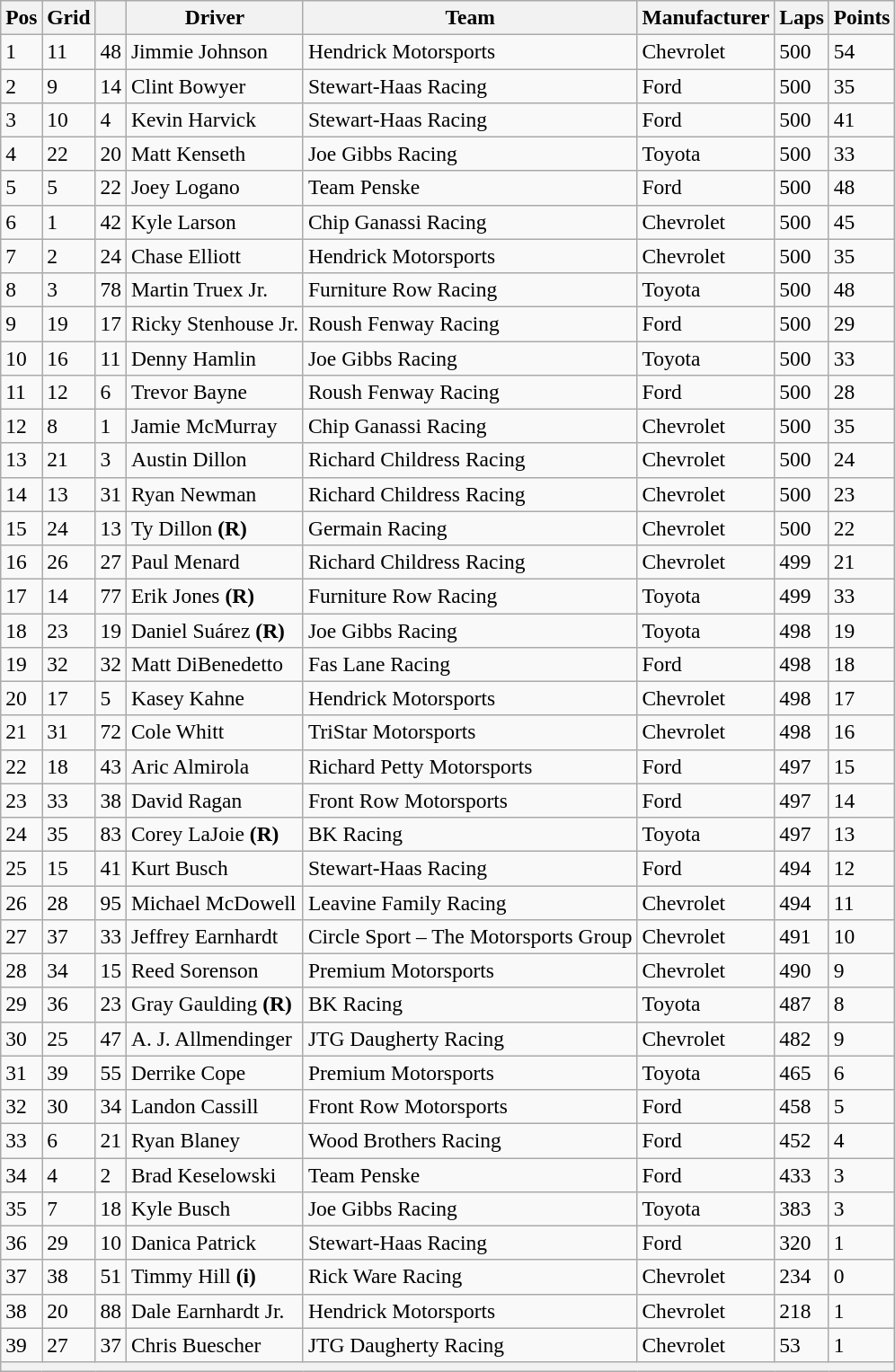<table class="wikitable" style="font-size:98%">
<tr>
<th>Pos</th>
<th>Grid</th>
<th></th>
<th>Driver</th>
<th>Team</th>
<th>Manufacturer</th>
<th>Laps</th>
<th>Points</th>
</tr>
<tr>
<td>1</td>
<td>11</td>
<td>48</td>
<td>Jimmie Johnson</td>
<td>Hendrick Motorsports</td>
<td>Chevrolet</td>
<td>500</td>
<td>54</td>
</tr>
<tr>
<td>2</td>
<td>9</td>
<td>14</td>
<td>Clint Bowyer</td>
<td>Stewart-Haas Racing</td>
<td>Ford</td>
<td>500</td>
<td>35</td>
</tr>
<tr>
<td>3</td>
<td>10</td>
<td>4</td>
<td>Kevin Harvick</td>
<td>Stewart-Haas Racing</td>
<td>Ford</td>
<td>500</td>
<td>41</td>
</tr>
<tr>
<td>4</td>
<td>22</td>
<td>20</td>
<td>Matt Kenseth</td>
<td>Joe Gibbs Racing</td>
<td>Toyota</td>
<td>500</td>
<td>33</td>
</tr>
<tr>
<td>5</td>
<td>5</td>
<td>22</td>
<td>Joey Logano</td>
<td>Team Penske</td>
<td>Ford</td>
<td>500</td>
<td>48</td>
</tr>
<tr>
<td>6</td>
<td>1</td>
<td>42</td>
<td>Kyle Larson</td>
<td>Chip Ganassi Racing</td>
<td>Chevrolet</td>
<td>500</td>
<td>45</td>
</tr>
<tr>
<td>7</td>
<td>2</td>
<td>24</td>
<td>Chase Elliott</td>
<td>Hendrick Motorsports</td>
<td>Chevrolet</td>
<td>500</td>
<td>35</td>
</tr>
<tr>
<td>8</td>
<td>3</td>
<td>78</td>
<td>Martin Truex Jr.</td>
<td>Furniture Row Racing</td>
<td>Toyota</td>
<td>500</td>
<td>48</td>
</tr>
<tr>
<td>9</td>
<td>19</td>
<td>17</td>
<td>Ricky Stenhouse Jr.</td>
<td>Roush Fenway Racing</td>
<td>Ford</td>
<td>500</td>
<td>29</td>
</tr>
<tr>
<td>10</td>
<td>16</td>
<td>11</td>
<td>Denny Hamlin</td>
<td>Joe Gibbs Racing</td>
<td>Toyota</td>
<td>500</td>
<td>33</td>
</tr>
<tr>
<td>11</td>
<td>12</td>
<td>6</td>
<td>Trevor Bayne</td>
<td>Roush Fenway Racing</td>
<td>Ford</td>
<td>500</td>
<td>28</td>
</tr>
<tr>
<td>12</td>
<td>8</td>
<td>1</td>
<td>Jamie McMurray</td>
<td>Chip Ganassi Racing</td>
<td>Chevrolet</td>
<td>500</td>
<td>35</td>
</tr>
<tr>
<td>13</td>
<td>21</td>
<td>3</td>
<td>Austin Dillon</td>
<td>Richard Childress Racing</td>
<td>Chevrolet</td>
<td>500</td>
<td>24</td>
</tr>
<tr>
<td>14</td>
<td>13</td>
<td>31</td>
<td>Ryan Newman</td>
<td>Richard Childress Racing</td>
<td>Chevrolet</td>
<td>500</td>
<td>23</td>
</tr>
<tr>
<td>15</td>
<td>24</td>
<td>13</td>
<td>Ty Dillon <strong>(R)</strong></td>
<td>Germain Racing</td>
<td>Chevrolet</td>
<td>500</td>
<td>22</td>
</tr>
<tr>
<td>16</td>
<td>26</td>
<td>27</td>
<td>Paul Menard</td>
<td>Richard Childress Racing</td>
<td>Chevrolet</td>
<td>499</td>
<td>21</td>
</tr>
<tr>
<td>17</td>
<td>14</td>
<td>77</td>
<td>Erik Jones <strong>(R)</strong></td>
<td>Furniture Row Racing</td>
<td>Toyota</td>
<td>499</td>
<td>33</td>
</tr>
<tr>
<td>18</td>
<td>23</td>
<td>19</td>
<td>Daniel Suárez <strong>(R)</strong></td>
<td>Joe Gibbs Racing</td>
<td>Toyota</td>
<td>498</td>
<td>19</td>
</tr>
<tr>
<td>19</td>
<td>32</td>
<td>32</td>
<td>Matt DiBenedetto</td>
<td>Fas Lane Racing</td>
<td>Ford</td>
<td>498</td>
<td>18</td>
</tr>
<tr>
<td>20</td>
<td>17</td>
<td>5</td>
<td>Kasey Kahne</td>
<td>Hendrick Motorsports</td>
<td>Chevrolet</td>
<td>498</td>
<td>17</td>
</tr>
<tr>
<td>21</td>
<td>31</td>
<td>72</td>
<td>Cole Whitt</td>
<td>TriStar Motorsports</td>
<td>Chevrolet</td>
<td>498</td>
<td>16</td>
</tr>
<tr>
<td>22</td>
<td>18</td>
<td>43</td>
<td>Aric Almirola</td>
<td>Richard Petty Motorsports</td>
<td>Ford</td>
<td>497</td>
<td>15</td>
</tr>
<tr>
<td>23</td>
<td>33</td>
<td>38</td>
<td>David Ragan</td>
<td>Front Row Motorsports</td>
<td>Ford</td>
<td>497</td>
<td>14</td>
</tr>
<tr>
<td>24</td>
<td>35</td>
<td>83</td>
<td>Corey LaJoie <strong>(R)</strong></td>
<td>BK Racing</td>
<td>Toyota</td>
<td>497</td>
<td>13</td>
</tr>
<tr>
<td>25</td>
<td>15</td>
<td>41</td>
<td>Kurt Busch</td>
<td>Stewart-Haas Racing</td>
<td>Ford</td>
<td>494</td>
<td>12</td>
</tr>
<tr>
<td>26</td>
<td>28</td>
<td>95</td>
<td>Michael McDowell</td>
<td>Leavine Family Racing</td>
<td>Chevrolet</td>
<td>494</td>
<td>11</td>
</tr>
<tr>
<td>27</td>
<td>37</td>
<td>33</td>
<td>Jeffrey Earnhardt</td>
<td>Circle Sport – The Motorsports Group</td>
<td>Chevrolet</td>
<td>491</td>
<td>10</td>
</tr>
<tr>
<td>28</td>
<td>34</td>
<td>15</td>
<td>Reed Sorenson</td>
<td>Premium Motorsports</td>
<td>Chevrolet</td>
<td>490</td>
<td>9</td>
</tr>
<tr>
<td>29</td>
<td>36</td>
<td>23</td>
<td>Gray Gaulding <strong>(R)</strong></td>
<td>BK Racing</td>
<td>Toyota</td>
<td>487</td>
<td>8</td>
</tr>
<tr>
<td>30</td>
<td>25</td>
<td>47</td>
<td>A. J. Allmendinger</td>
<td>JTG Daugherty Racing</td>
<td>Chevrolet</td>
<td>482</td>
<td>9</td>
</tr>
<tr>
<td>31</td>
<td>39</td>
<td>55</td>
<td>Derrike Cope</td>
<td>Premium Motorsports</td>
<td>Toyota</td>
<td>465</td>
<td>6</td>
</tr>
<tr>
<td>32</td>
<td>30</td>
<td>34</td>
<td>Landon Cassill</td>
<td>Front Row Motorsports</td>
<td>Ford</td>
<td>458</td>
<td>5</td>
</tr>
<tr>
<td>33</td>
<td>6</td>
<td>21</td>
<td>Ryan Blaney</td>
<td>Wood Brothers Racing</td>
<td>Ford</td>
<td>452</td>
<td>4</td>
</tr>
<tr>
<td>34</td>
<td>4</td>
<td>2</td>
<td>Brad Keselowski</td>
<td>Team Penske</td>
<td>Ford</td>
<td>433</td>
<td>3</td>
</tr>
<tr>
<td>35</td>
<td>7</td>
<td>18</td>
<td>Kyle Busch</td>
<td>Joe Gibbs Racing</td>
<td>Toyota</td>
<td>383</td>
<td>3</td>
</tr>
<tr>
<td>36</td>
<td>29</td>
<td>10</td>
<td>Danica Patrick</td>
<td>Stewart-Haas Racing</td>
<td>Ford</td>
<td>320</td>
<td>1</td>
</tr>
<tr>
<td>37</td>
<td>38</td>
<td>51</td>
<td>Timmy Hill <strong>(i)</strong></td>
<td>Rick Ware Racing</td>
<td>Chevrolet</td>
<td>234</td>
<td>0</td>
</tr>
<tr>
<td>38</td>
<td>20</td>
<td>88</td>
<td>Dale Earnhardt Jr.</td>
<td>Hendrick Motorsports</td>
<td>Chevrolet</td>
<td>218</td>
<td>1</td>
</tr>
<tr>
<td>39</td>
<td>27</td>
<td>37</td>
<td>Chris Buescher</td>
<td>JTG Daugherty Racing</td>
<td>Chevrolet</td>
<td>53</td>
<td>1</td>
</tr>
<tr>
<th colspan="8"></th>
</tr>
</table>
